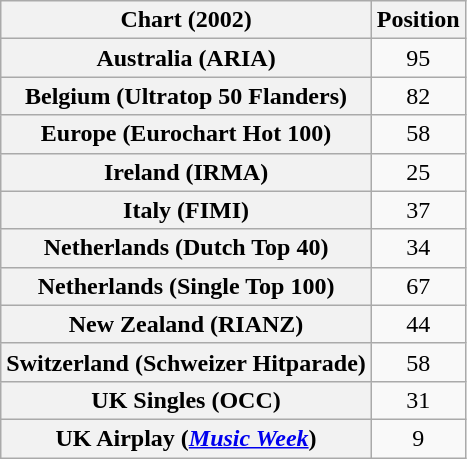<table class="wikitable sortable plainrowheaders" style="text-align:center">
<tr>
<th>Chart (2002)</th>
<th>Position</th>
</tr>
<tr>
<th scope="row">Australia (ARIA)</th>
<td>95</td>
</tr>
<tr>
<th scope="row">Belgium (Ultratop 50 Flanders)</th>
<td>82</td>
</tr>
<tr>
<th scope="row">Europe (Eurochart Hot 100)</th>
<td>58</td>
</tr>
<tr>
<th scope="row">Ireland (IRMA)</th>
<td>25</td>
</tr>
<tr>
<th scope="row">Italy (FIMI)</th>
<td>37</td>
</tr>
<tr>
<th scope="row">Netherlands (Dutch Top 40)</th>
<td>34</td>
</tr>
<tr>
<th scope="row">Netherlands (Single Top 100)</th>
<td>67</td>
</tr>
<tr>
<th scope="row">New Zealand (RIANZ)</th>
<td>44</td>
</tr>
<tr>
<th scope="row">Switzerland (Schweizer Hitparade)</th>
<td>58</td>
</tr>
<tr>
<th scope="row">UK Singles (OCC)</th>
<td>31</td>
</tr>
<tr>
<th scope="row">UK Airplay (<em><a href='#'>Music Week</a></em>)</th>
<td>9</td>
</tr>
</table>
